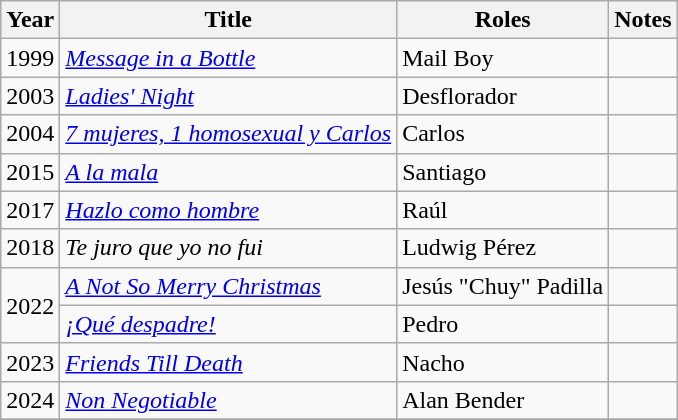<table class="wikitable sortable">
<tr>
<th>Year</th>
<th>Title</th>
<th>Roles</th>
<th>Notes</th>
</tr>
<tr>
<td>1999</td>
<td><em><a href='#'>Message in a Bottle</a></em></td>
<td>Mail Boy</td>
<td></td>
</tr>
<tr>
<td>2003</td>
<td><em><a href='#'>Ladies' Night</a></em></td>
<td>Desflorador</td>
<td></td>
</tr>
<tr>
<td>2004</td>
<td><em><a href='#'>7 mujeres, 1 homosexual y Carlos</a></em></td>
<td>Carlos</td>
<td></td>
</tr>
<tr>
<td>2015</td>
<td><em><a href='#'>A la mala</a></em></td>
<td>Santiago</td>
<td></td>
</tr>
<tr>
<td>2017</td>
<td><em><a href='#'>Hazlo como hombre</a></em></td>
<td>Raúl</td>
<td></td>
</tr>
<tr>
<td>2018</td>
<td><em>Te juro que yo no fui</em></td>
<td>Ludwig Pérez</td>
<td></td>
</tr>
<tr>
<td rowspan="2">2022</td>
<td><em><a href='#'>A Not So Merry Christmas</a></em></td>
<td>Jesús "Chuy" Padilla</td>
<td></td>
</tr>
<tr>
<td><em><a href='#'>¡Qué despadre!</a></em></td>
<td>Pedro</td>
<td></td>
</tr>
<tr>
<td>2023</td>
<td><em><a href='#'>Friends Till Death</a></em></td>
<td>Nacho</td>
<td></td>
</tr>
<tr>
<td>2024</td>
<td><em><a href='#'>Non Negotiable</a></em></td>
<td>Alan Bender</td>
<td></td>
</tr>
<tr>
</tr>
</table>
